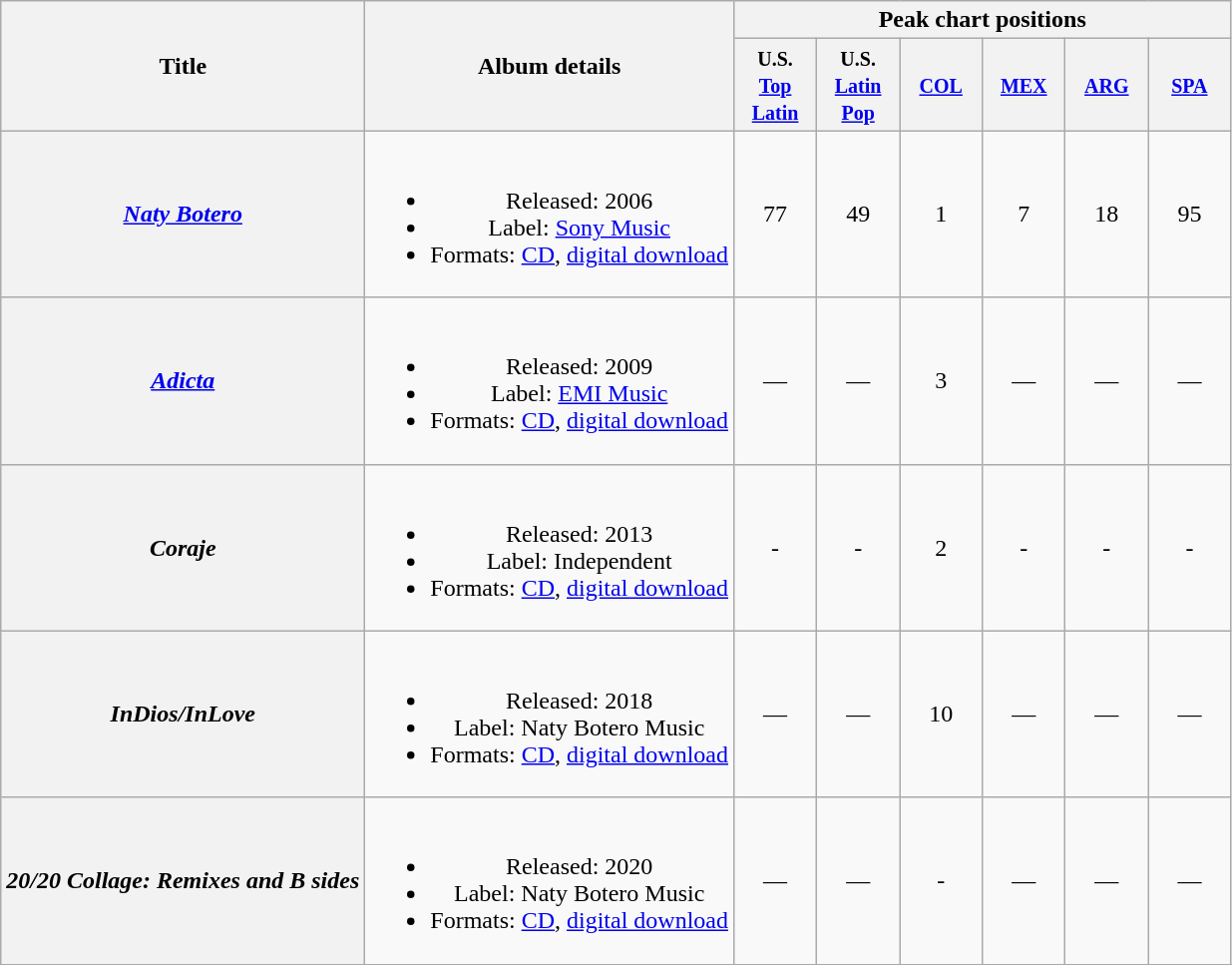<table class="wikitable plainrowheaders" style="text-align:center;">
<tr>
<th scope="col" rowspan="2">Title</th>
<th scope="col" rowspan="2">Album details</th>
<th scope="col" colspan="10">Peak chart positions</th>
</tr>
<tr>
<th scope="col" style="width:3em;"><small>U.S. <a href='#'>Top Latin</a></small></th>
<th scope="col" style="width:3em;"><small>U.S. <a href='#'>Latin Pop</a></small></th>
<th scope="col" style="width:3em;"><small><a href='#'>COL</a></small></th>
<th scope="col" style="width:3em;"><small><a href='#'>MEX</a></small></th>
<th scope="col" style="width:3em;"><small><a href='#'>ARG</a></small></th>
<th scope="col" style="width:3em;"><small><a href='#'>SPA</a></small></th>
</tr>
<tr>
<th scope="row"><strong><em><a href='#'>Naty Botero</a></em></strong></th>
<td><br><ul><li>Released: 2006</li><li>Label: <a href='#'>Sony Music</a></li><li>Formats: <a href='#'>CD</a>, <a href='#'>digital download</a></li></ul></td>
<td>77</td>
<td>49</td>
<td>1</td>
<td>7</td>
<td>18</td>
<td>95</td>
</tr>
<tr>
<th scope="row"><strong><em><a href='#'>Adicta</a></em></strong></th>
<td><br><ul><li>Released: 2009</li><li>Label: <a href='#'>EMI Music</a></li><li>Formats: <a href='#'>CD</a>, <a href='#'>digital download</a></li></ul></td>
<td>—</td>
<td>—</td>
<td>3</td>
<td>—</td>
<td>—</td>
<td>—</td>
</tr>
<tr>
<th scope="row"><strong><em>Coraje</em></strong></th>
<td><br><ul><li>Released: 2013</li><li>Label: Independent</li><li>Formats: <a href='#'>CD</a>, <a href='#'>digital download</a></li></ul></td>
<td>-</td>
<td>-</td>
<td>2</td>
<td>-</td>
<td>-</td>
<td>-</td>
</tr>
<tr>
<th scope="row"><strong><em>InDios/InLove</em></strong></th>
<td><br><ul><li>Released: 2018</li><li>Label: Naty Botero Music</li><li>Formats: <a href='#'>CD</a>, <a href='#'>digital download</a></li></ul></td>
<td>—</td>
<td>—</td>
<td>10</td>
<td>—</td>
<td>—</td>
<td>—</td>
</tr>
<tr>
<th scope="row"><strong><em>20/20 Collage: Remixes and B sides</em></strong></th>
<td><br><ul><li>Released: 2020</li><li>Label: Naty Botero Music</li><li>Formats: <a href='#'>CD</a>, <a href='#'>digital download</a></li></ul></td>
<td>—</td>
<td>—</td>
<td>-</td>
<td>—</td>
<td>—</td>
<td>—</td>
</tr>
<tr>
</tr>
</table>
